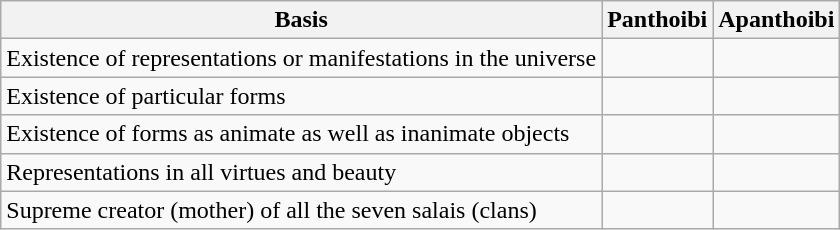<table class="wikitable">
<tr>
<th>Basis</th>
<th>Panthoibi</th>
<th>Apanthoibi</th>
</tr>
<tr>
<td>Existence of representations or manifestations in the universe</td>
<td></td>
<td></td>
</tr>
<tr>
<td>Existence of particular forms</td>
<td></td>
<td></td>
</tr>
<tr>
<td>Existence of forms as animate as well as inanimate objects</td>
<td></td>
<td></td>
</tr>
<tr>
<td>Representations in all virtues and beauty</td>
<td></td>
<td></td>
</tr>
<tr>
<td>Supreme creator (mother) of all the seven salais (clans)</td>
<td></td>
<td></td>
</tr>
</table>
